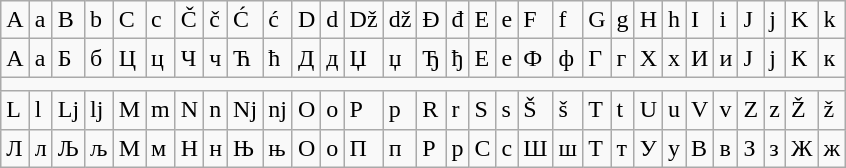<table class="wikitable">
<tr>
<td>A</td>
<td>a</td>
<td>B</td>
<td>b</td>
<td>C</td>
<td>c</td>
<td>Č</td>
<td>č</td>
<td>Ć</td>
<td>ć</td>
<td>D</td>
<td>d</td>
<td>Dž</td>
<td>dž</td>
<td>Đ</td>
<td>đ</td>
<td>E</td>
<td>e</td>
<td>F</td>
<td>f</td>
<td>G</td>
<td>g</td>
<td>H</td>
<td>h</td>
<td>I</td>
<td>i</td>
<td>J</td>
<td>j</td>
<td>K</td>
<td>k</td>
</tr>
<tr>
<td>А</td>
<td>а</td>
<td>Б</td>
<td>б</td>
<td>Ц</td>
<td>ц</td>
<td>Ч</td>
<td>ч</td>
<td>Ћ</td>
<td>ћ</td>
<td>Д</td>
<td>д</td>
<td>Џ</td>
<td>џ</td>
<td>Ђ</td>
<td>ђ</td>
<td>Е</td>
<td>е</td>
<td>Ф</td>
<td>ф</td>
<td>Г</td>
<td>г</td>
<td>Х</td>
<td>х</td>
<td>И</td>
<td>и</td>
<td>Ј</td>
<td>ј</td>
<td>К</td>
<td>к</td>
</tr>
<tr>
<td colspan="30" style="height: 2px;"></td>
</tr>
<tr>
<td>L</td>
<td>l</td>
<td>Lj</td>
<td>lj</td>
<td>M</td>
<td>m</td>
<td>N</td>
<td>n</td>
<td>Nj</td>
<td>nj</td>
<td>O</td>
<td>o</td>
<td>P</td>
<td>p</td>
<td>R</td>
<td>r</td>
<td>S</td>
<td>s</td>
<td>Š</td>
<td>š</td>
<td>T</td>
<td>t</td>
<td>U</td>
<td>u</td>
<td>V</td>
<td>v</td>
<td>Z</td>
<td>z</td>
<td>Ž</td>
<td>ž</td>
</tr>
<tr>
<td>Л</td>
<td>л</td>
<td>Љ</td>
<td>љ</td>
<td>М</td>
<td>м</td>
<td>Н</td>
<td>н</td>
<td>Њ</td>
<td>њ</td>
<td>О</td>
<td>о</td>
<td>П</td>
<td>п</td>
<td>Р</td>
<td>р</td>
<td>С</td>
<td>с</td>
<td>Ш</td>
<td>ш</td>
<td>Т</td>
<td>т</td>
<td>У</td>
<td>у</td>
<td>В</td>
<td>в</td>
<td>З</td>
<td>з</td>
<td>Ж</td>
<td>ж</td>
</tr>
</table>
